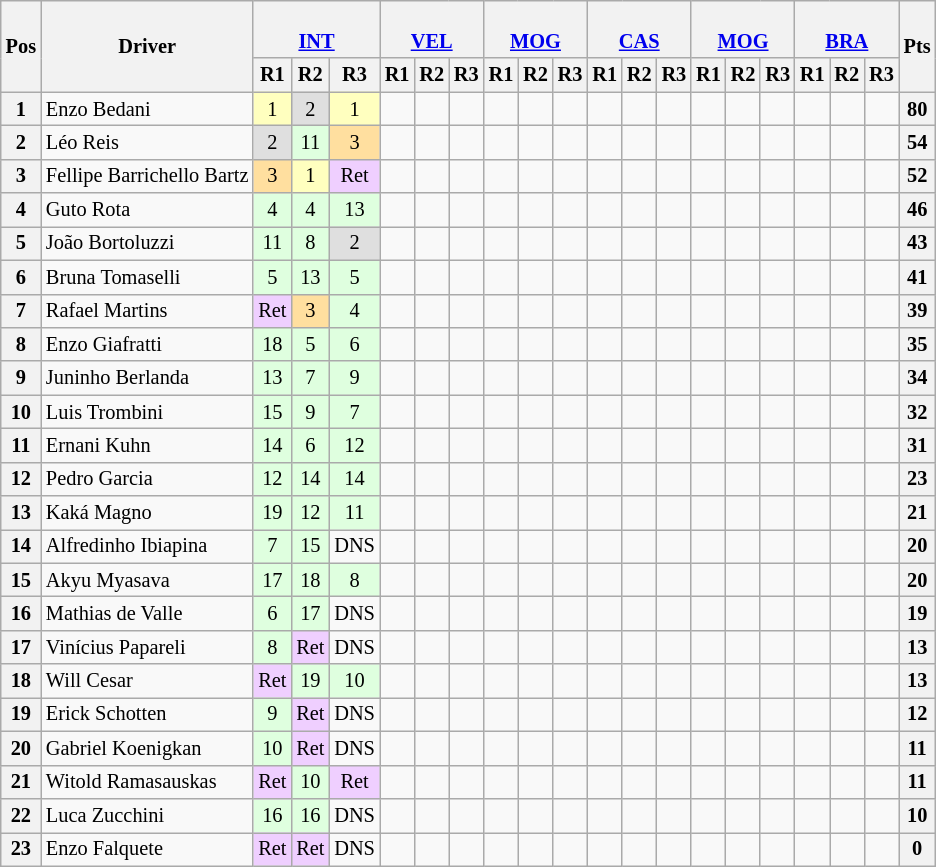<table class="wikitable" style="font-size: 85%; text-align: center;">
<tr>
<th rowspan=2>Pos</th>
<th rowspan=2>Driver</th>
<th colspan="3"><br><a href='#'>INT</a></th>
<th colspan="3"><br><a href='#'>VEL</a></th>
<th colspan="3"><br><a href='#'>MOG</a></th>
<th colspan="3"><br><a href='#'>CAS</a></th>
<th colspan="3"><br><a href='#'>MOG</a></th>
<th colspan="3"><br><a href='#'>BRA</a></th>
<th rowspan=2>Pts</th>
</tr>
<tr>
<th>R1</th>
<th>R2</th>
<th>R3</th>
<th>R1</th>
<th>R2</th>
<th>R3</th>
<th>R1</th>
<th>R2</th>
<th>R3</th>
<th>R1</th>
<th>R2</th>
<th>R3</th>
<th>R1</th>
<th>R2</th>
<th>R3</th>
<th>R1</th>
<th>R2</th>
<th>R3</th>
</tr>
<tr>
<th>1</th>
<td align="left"> Enzo Bedani</td>
<td style="background:#ffffbf;">1</td>
<td style="background:#dfdfdf;">2</td>
<td style="background:#ffffbf;">1</td>
<td></td>
<td></td>
<td></td>
<td></td>
<td></td>
<td></td>
<td></td>
<td></td>
<td></td>
<td></td>
<td></td>
<td></td>
<td></td>
<td></td>
<td></td>
<th>80</th>
</tr>
<tr>
<th>2</th>
<td align="left"> Léo Reis</td>
<td style="background:#dfdfdf;">2</td>
<td style="background:#dfffdf;">11</td>
<td style="background:#ffdf9f;">3</td>
<td></td>
<td></td>
<td></td>
<td></td>
<td></td>
<td></td>
<td></td>
<td></td>
<td></td>
<td></td>
<td></td>
<td></td>
<td></td>
<td></td>
<td></td>
<th>54</th>
</tr>
<tr>
<th>3</th>
<td align="left"> Fellipe Barrichello Bartz</td>
<td style="background:#ffdf9f;">3</td>
<td style="background:#ffffbf;">1</td>
<td style="background:#efcfff;">Ret</td>
<td></td>
<td></td>
<td></td>
<td></td>
<td></td>
<td></td>
<td></td>
<td></td>
<td></td>
<td></td>
<td></td>
<td></td>
<td></td>
<td></td>
<td></td>
<th>52</th>
</tr>
<tr>
<th>4</th>
<td align="left"> Guto Rota</td>
<td style="background:#dfffdf;">4</td>
<td style="background:#dfffdf;">4</td>
<td style="background:#dfffdf;">13</td>
<td></td>
<td></td>
<td></td>
<td></td>
<td></td>
<td></td>
<td></td>
<td></td>
<td></td>
<td></td>
<td></td>
<td></td>
<td></td>
<td></td>
<td></td>
<th>46</th>
</tr>
<tr>
<th>5</th>
<td align="left"> João Bortoluzzi</td>
<td style="background:#dfffdf;">11</td>
<td style="background:#dfffdf;">8</td>
<td style="background:#dfdfdf;">2</td>
<td></td>
<td></td>
<td></td>
<td></td>
<td></td>
<td></td>
<td></td>
<td></td>
<td></td>
<td></td>
<td></td>
<td></td>
<td></td>
<td></td>
<td></td>
<th>43</th>
</tr>
<tr>
<th>6</th>
<td align="left"> Bruna Tomaselli</td>
<td style="background:#dfffdf;">5</td>
<td style="background:#dfffdf;">13</td>
<td style="background:#dfffdf;">5</td>
<td></td>
<td></td>
<td></td>
<td></td>
<td></td>
<td></td>
<td></td>
<td></td>
<td></td>
<td></td>
<td></td>
<td></td>
<td></td>
<td></td>
<td></td>
<th>41</th>
</tr>
<tr>
<th>7</th>
<td align="left"> Rafael Martins</td>
<td style="background:#efcfff;">Ret</td>
<td style="background:#ffdf9f;">3</td>
<td style="background:#dfffdf;">4</td>
<td></td>
<td></td>
<td></td>
<td></td>
<td></td>
<td></td>
<td></td>
<td></td>
<td></td>
<td></td>
<td></td>
<td></td>
<td></td>
<td></td>
<td></td>
<th>39</th>
</tr>
<tr>
<th>8</th>
<td align="left"> Enzo Giafratti</td>
<td style="background:#dfffdf;">18</td>
<td style="background:#dfffdf;">5</td>
<td style="background:#dfffdf;">6</td>
<td></td>
<td></td>
<td></td>
<td></td>
<td></td>
<td></td>
<td></td>
<td></td>
<td></td>
<td></td>
<td></td>
<td></td>
<td></td>
<td></td>
<td></td>
<th>35</th>
</tr>
<tr>
<th>9</th>
<td align="left"> Juninho Berlanda</td>
<td style="background:#dfffdf;">13</td>
<td style="background:#dfffdf;">7</td>
<td style="background:#dfffdf;">9</td>
<td></td>
<td></td>
<td></td>
<td></td>
<td></td>
<td></td>
<td></td>
<td></td>
<td></td>
<td></td>
<td></td>
<td></td>
<td></td>
<td></td>
<td></td>
<th>34</th>
</tr>
<tr>
<th>10</th>
<td align="left"> Luis Trombini</td>
<td style="background:#dfffdf;">15</td>
<td style="background:#dfffdf;">9</td>
<td style="background:#dfffdf;">7</td>
<td></td>
<td></td>
<td></td>
<td></td>
<td></td>
<td></td>
<td></td>
<td></td>
<td></td>
<td></td>
<td></td>
<td></td>
<td></td>
<td></td>
<td></td>
<th>32</th>
</tr>
<tr>
<th>11</th>
<td align="left"> Ernani Kuhn</td>
<td style="background:#dfffdf;">14</td>
<td style="background:#dfffdf;">6</td>
<td style="background:#dfffdf;">12</td>
<td></td>
<td></td>
<td></td>
<td></td>
<td></td>
<td></td>
<td></td>
<td></td>
<td></td>
<td></td>
<td></td>
<td></td>
<td></td>
<td></td>
<td></td>
<th>31</th>
</tr>
<tr>
<th>12</th>
<td align="left"> Pedro Garcia</td>
<td style="background:#dfffdf;">12</td>
<td style="background:#dfffdf;">14</td>
<td style="background:#dfffdf;">14</td>
<td></td>
<td></td>
<td></td>
<td></td>
<td></td>
<td></td>
<td></td>
<td></td>
<td></td>
<td></td>
<td></td>
<td></td>
<td></td>
<td></td>
<td></td>
<th>23</th>
</tr>
<tr>
<th>13</th>
<td align="left"> Kaká Magno</td>
<td style="background:#dfffdf;">19</td>
<td style="background:#dfffdf;">12</td>
<td style="background:#dfffdf;">11</td>
<td></td>
<td></td>
<td></td>
<td></td>
<td></td>
<td></td>
<td></td>
<td></td>
<td></td>
<td></td>
<td></td>
<td></td>
<td></td>
<td></td>
<td></td>
<th>21</th>
</tr>
<tr>
<th>14</th>
<td align="left"> Alfredinho Ibiapina</td>
<td style="background:#dfffdf;">7</td>
<td style="background:#dfffdf;">15</td>
<td>DNS</td>
<td></td>
<td></td>
<td></td>
<td></td>
<td></td>
<td></td>
<td></td>
<td></td>
<td></td>
<td></td>
<td></td>
<td></td>
<td></td>
<td></td>
<td></td>
<th>20</th>
</tr>
<tr>
<th>15</th>
<td align="left"> Akyu Myasava</td>
<td style="background:#dfffdf;">17</td>
<td style="background:#dfffdf;">18</td>
<td style="background:#dfffdf;">8</td>
<td></td>
<td></td>
<td></td>
<td></td>
<td></td>
<td></td>
<td></td>
<td></td>
<td></td>
<td></td>
<td></td>
<td></td>
<td></td>
<td></td>
<td></td>
<th>20</th>
</tr>
<tr>
<th>16</th>
<td align="left"> Mathias de Valle</td>
<td style="background:#dfffdf;">6</td>
<td style="background:#dfffdf;">17</td>
<td>DNS</td>
<td></td>
<td></td>
<td></td>
<td></td>
<td></td>
<td></td>
<td></td>
<td></td>
<td></td>
<td></td>
<td></td>
<td></td>
<td></td>
<td></td>
<td></td>
<th>19</th>
</tr>
<tr>
<th>17</th>
<td align="left"> Vinícius Papareli</td>
<td style="background:#dfffdf;">8</td>
<td style="background:#efcfff;">Ret</td>
<td>DNS</td>
<td></td>
<td></td>
<td></td>
<td></td>
<td></td>
<td></td>
<td></td>
<td></td>
<td></td>
<td></td>
<td></td>
<td></td>
<td></td>
<td></td>
<td></td>
<th>13</th>
</tr>
<tr>
<th>18</th>
<td align="left"> Will Cesar</td>
<td style="background:#efcfff;">Ret</td>
<td style="background:#dfffdf;">19</td>
<td style="background:#dfffdf;">10</td>
<td></td>
<td></td>
<td></td>
<td></td>
<td></td>
<td></td>
<td></td>
<td></td>
<td></td>
<td></td>
<td></td>
<td></td>
<td></td>
<td></td>
<td></td>
<th>13</th>
</tr>
<tr>
<th>19</th>
<td align="left">Erick Schotten</td>
<td style="background:#dfffdf;">9</td>
<td style="background:#efcfff;">Ret</td>
<td>DNS</td>
<td></td>
<td></td>
<td></td>
<td></td>
<td></td>
<td></td>
<td></td>
<td></td>
<td></td>
<td></td>
<td></td>
<td></td>
<td></td>
<td></td>
<td></td>
<th>12</th>
</tr>
<tr>
<th>20</th>
<td align="left"> Gabriel Koenigkan</td>
<td style="background:#dfffdf;">10</td>
<td style="background:#efcfff;">Ret</td>
<td>DNS</td>
<td></td>
<td></td>
<td></td>
<td></td>
<td></td>
<td></td>
<td></td>
<td></td>
<td></td>
<td></td>
<td></td>
<td></td>
<td></td>
<td></td>
<td></td>
<th>11</th>
</tr>
<tr>
<th>21</th>
<td align="left"> Witold Ramasauskas</td>
<td style="background:#efcfff;">Ret</td>
<td style="background:#dfffdf;">10</td>
<td style="background:#efcfff;">Ret</td>
<td></td>
<td></td>
<td></td>
<td></td>
<td></td>
<td></td>
<td></td>
<td></td>
<td></td>
<td></td>
<td></td>
<td></td>
<td></td>
<td></td>
<td></td>
<th>11</th>
</tr>
<tr>
<th>22</th>
<td align="left"> Luca Zucchini</td>
<td style="background:#dfffdf;">16</td>
<td style="background:#dfffdf;">16</td>
<td>DNS</td>
<td></td>
<td></td>
<td></td>
<td></td>
<td></td>
<td></td>
<td></td>
<td></td>
<td></td>
<td></td>
<td></td>
<td></td>
<td></td>
<td></td>
<td></td>
<th>10</th>
</tr>
<tr>
<th>23</th>
<td align="left"> Enzo Falquete</td>
<td style="background:#efcfff;">Ret</td>
<td style="background:#efcfff;">Ret</td>
<td>DNS</td>
<td></td>
<td></td>
<td></td>
<td></td>
<td></td>
<td></td>
<td></td>
<td></td>
<td></td>
<td></td>
<td></td>
<td></td>
<td></td>
<td></td>
<td></td>
<th>0</th>
</tr>
</table>
